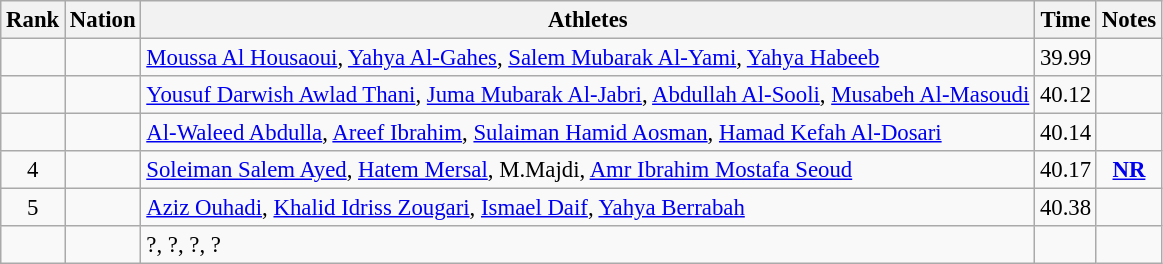<table class="wikitable sortable" style="text-align:center;font-size:95%">
<tr>
<th>Rank</th>
<th>Nation</th>
<th>Athletes</th>
<th>Time</th>
<th>Notes</th>
</tr>
<tr>
<td></td>
<td align=left></td>
<td align=left><a href='#'>Moussa Al Housaoui</a>, <a href='#'>Yahya Al-Gahes</a>, <a href='#'>Salem Mubarak Al-Yami</a>, <a href='#'>Yahya Habeeb</a></td>
<td>39.99</td>
<td></td>
</tr>
<tr>
<td></td>
<td align=left></td>
<td align=left><a href='#'>Yousuf Darwish Awlad Thani</a>, <a href='#'>Juma Mubarak Al-Jabri</a>, <a href='#'>Abdullah Al-Sooli</a>, <a href='#'>Musabeh Al-Masoudi</a></td>
<td>40.12</td>
<td></td>
</tr>
<tr>
<td></td>
<td align=left></td>
<td align=left><a href='#'>Al-Waleed Abdulla</a>, <a href='#'>Areef Ibrahim</a>, <a href='#'>Sulaiman Hamid Aosman</a>, <a href='#'>Hamad Kefah Al-Dosari</a></td>
<td>40.14</td>
<td></td>
</tr>
<tr>
<td>4</td>
<td align=left></td>
<td align=left><a href='#'>Soleiman Salem Ayed</a>, <a href='#'>Hatem Mersal</a>, M.Majdi, <a href='#'>Amr Ibrahim Mostafa Seoud</a></td>
<td>40.17</td>
<td><strong><a href='#'>NR</a></strong></td>
</tr>
<tr>
<td>5</td>
<td align=left></td>
<td align=left><a href='#'>Aziz Ouhadi</a>, <a href='#'>Khalid Idriss Zougari</a>, <a href='#'>Ismael Daif</a>, <a href='#'>Yahya Berrabah</a></td>
<td>40.38</td>
<td></td>
</tr>
<tr>
<td></td>
<td align=left></td>
<td align=left>?, ?, ?, ?</td>
<td></td>
<td></td>
</tr>
</table>
